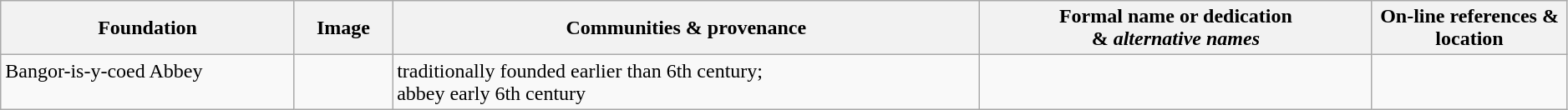<table style="width:99%;" class="wikitable">
<tr>
<th style="width:15%;">Foundation</th>
<th style="width:5%;">Image</th>
<th style="width:30%;">Communities & provenance</th>
<th style="width:20%;">Formal name or dedication <br>& <em>alternative names</em></th>
<th style="width:10%;">On-line references & location</th>
</tr>
<tr valign=top>
<td>Bangor-is-y-coed Abbey</td>
<td></td>
<td>traditionally founded earlier than 6th century;<br>abbey early 6th century</td>
<td></td>
<td></td>
</tr>
</table>
